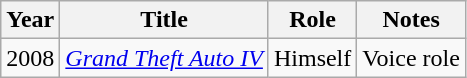<table class="wikitable sortable">
<tr>
<th>Year</th>
<th>Title</th>
<th>Role</th>
<th>Notes</th>
</tr>
<tr>
<td>2008</td>
<td><em><a href='#'>Grand Theft Auto IV</a></em></td>
<td>Himself</td>
<td>Voice role</td>
</tr>
</table>
